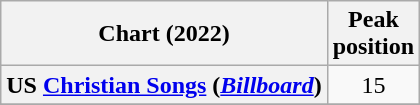<table class="wikitable sortable plainrowheaders" style="text-align:center">
<tr>
<th scope="col">Chart (2022)</th>
<th scope="col">Peak<br>position</th>
</tr>
<tr>
<th scope="row">US <a href='#'>Christian Songs</a> (<em><a href='#'>Billboard</a></em>)</th>
<td>15</td>
</tr>
<tr>
</tr>
</table>
